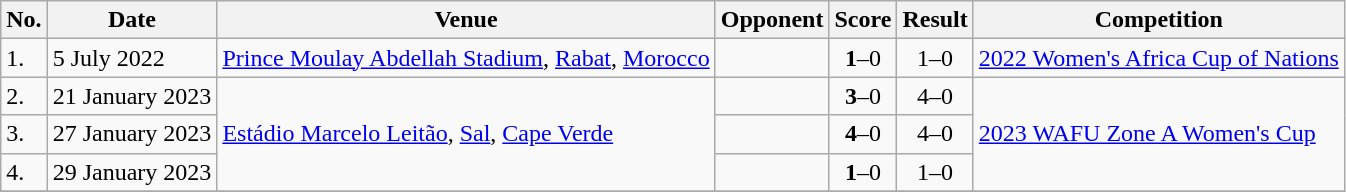<table class="wikitable">
<tr>
<th>No.</th>
<th>Date</th>
<th>Venue</th>
<th>Opponent</th>
<th>Score</th>
<th>Result</th>
<th>Competition</th>
</tr>
<tr>
<td>1.</td>
<td>5 July 2022</td>
<td><a href='#'>Prince Moulay Abdellah Stadium</a>, <a href='#'>Rabat</a>, <a href='#'>Morocco</a></td>
<td></td>
<td align=center><strong>1</strong>–0</td>
<td align=center>1–0</td>
<td><a href='#'>2022 Women's Africa Cup of Nations</a></td>
</tr>
<tr>
<td>2.</td>
<td>21 January 2023</td>
<td rowspan=3><a href='#'>Estádio Marcelo Leitão</a>, <a href='#'>Sal</a>, <a href='#'>Cape Verde</a></td>
<td></td>
<td align=center><strong>3</strong>–0</td>
<td align=center>4–0</td>
<td rowspan=3><a href='#'>2023 WAFU Zone A Women's Cup</a></td>
</tr>
<tr>
<td>3.</td>
<td>27 January 2023</td>
<td></td>
<td align=center><strong>4</strong>–0</td>
<td align=center>4–0</td>
</tr>
<tr>
<td>4.</td>
<td>29 January 2023</td>
<td></td>
<td align=center><strong>1</strong>–0</td>
<td align=center>1–0</td>
</tr>
<tr>
</tr>
</table>
